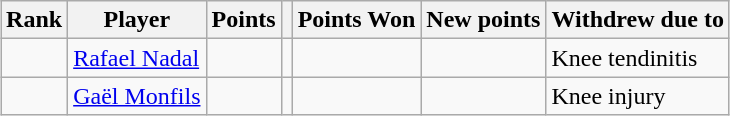<table class="wikitable sortable" style="margin:1em auto;">
<tr>
<th>Rank</th>
<th>Player</th>
<th>Points</th>
<th></th>
<th>Points Won</th>
<th>New points</th>
<th>Withdrew due to</th>
</tr>
<tr>
<td></td>
<td> <a href='#'>Rafael Nadal</a></td>
<td></td>
<td></td>
<td></td>
<td></td>
<td>Knee tendinitis</td>
</tr>
<tr>
<td></td>
<td> <a href='#'>Gaël Monfils</a></td>
<td></td>
<td></td>
<td></td>
<td></td>
<td>Knee injury</td>
</tr>
</table>
